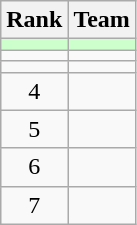<table class="wikitable">
<tr>
<th>Rank</th>
<th>Team</th>
</tr>
<tr bgcolor=ccffcc>
<td align=center></td>
<td></td>
</tr>
<tr>
<td align=center></td>
<td></td>
</tr>
<tr>
<td align=center></td>
<td></td>
</tr>
<tr>
<td align=center>4</td>
<td></td>
</tr>
<tr>
<td align=center>5</td>
<td></td>
</tr>
<tr>
<td align=center>6</td>
<td></td>
</tr>
<tr>
<td align=center>7</td>
<td></td>
</tr>
</table>
